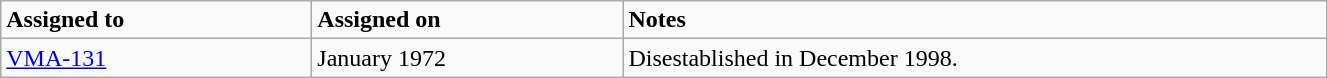<table class="wikitable" style="width: 70%;">
<tr>
<td style="width: 200px;"><strong>Assigned to</strong></td>
<td style="width: 200px;"><strong>Assigned on</strong></td>
<td><strong>Notes</strong></td>
</tr>
<tr>
<td><a href='#'>VMA-131</a></td>
<td>January 1972</td>
<td>Disestablished in December 1998.</td>
</tr>
</table>
